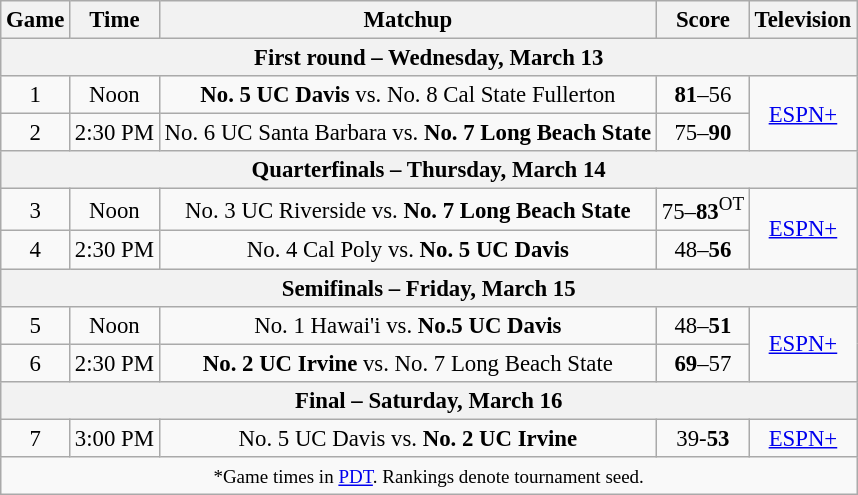<table class="wikitable" style="font-size: 95%;text-align:center">
<tr>
<th>Game</th>
<th>Time</th>
<th>Matchup</th>
<th>Score</th>
<th>Television</th>
</tr>
<tr>
<th colspan=5>First round – Wednesday, March 13</th>
</tr>
<tr>
<td>1</td>
<td>Noon</td>
<td><strong>No. 5 UC Davis</strong> vs. No. 8 Cal State Fullerton</td>
<td><strong>81</strong>–56</td>
<td rowspan=2><a href='#'>ESPN+</a></td>
</tr>
<tr>
<td>2</td>
<td>2:30 PM</td>
<td>No. 6 UC Santa Barbara vs. <strong>No. 7 Long Beach State</strong></td>
<td>75–<strong>90</strong></td>
</tr>
<tr>
<th colspan=5>Quarterfinals – Thursday, March 14</th>
</tr>
<tr>
<td>3</td>
<td>Noon</td>
<td>No. 3 UC Riverside vs. <strong>No. 7 Long Beach State</strong></td>
<td>75–<strong>83</strong><sup>OT</sup></td>
<td rowspan=2><a href='#'>ESPN+</a></td>
</tr>
<tr>
<td>4</td>
<td>2:30 PM</td>
<td>No. 4 Cal Poly vs. <strong>No. 5 UC Davis</strong></td>
<td>48–<strong>56</strong></td>
</tr>
<tr>
<th colspan=5>Semifinals – Friday, March 15</th>
</tr>
<tr>
<td>5</td>
<td>Noon</td>
<td>No. 1 Hawai'i vs. <strong>No.5 UC Davis</strong></td>
<td>48–<strong>51</strong></td>
<td rowspan=2><a href='#'>ESPN+</a></td>
</tr>
<tr>
<td>6</td>
<td>2:30 PM</td>
<td><strong>No. 2 UC Irvine</strong> vs. No. 7 Long Beach State</td>
<td><strong>69</strong>–57</td>
</tr>
<tr>
<th colspan=5>Final – Saturday, March 16</th>
</tr>
<tr>
<td>7</td>
<td>3:00 PM</td>
<td>No. 5 UC Davis vs. <strong>No. 2 UC Irvine</strong></td>
<td>39-<strong>53</strong></td>
<td><a href='#'>ESPN+</a></td>
</tr>
<tr>
<td colspan=5><small>*Game times in <a href='#'>PDT</a>. Rankings denote tournament seed.</small></td>
</tr>
</table>
